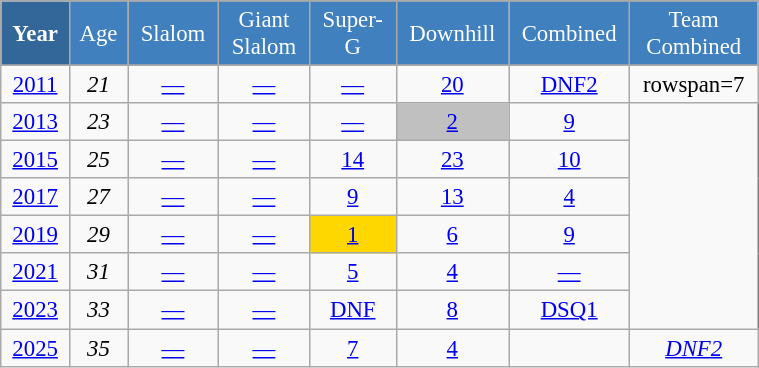<table class="wikitable" style="font-size:95%; text-align:center; border:grey solid 1px; border-collapse:collapse;" width="40%">
<tr style="background-color:#369; color:white;">
<td rowspan="2" colspan="1" width="4%"><strong>Year</strong></td>
</tr>
<tr style="background-color:#4180be; color:white;">
<td width="3%">Age</td>
<td width="5%">Slalom</td>
<td width="5%">Giant<br>Slalom</td>
<td width="5%">Super-G</td>
<td width="5%">Downhill</td>
<td width="5%">Combined</td>
<td width="5%">Team<br>Combined</td>
</tr>
<tr style="background-color:#8CB2D8; color:white;">
</tr>
<tr>
<td><a href='#'>2011</a></td>
<td><em>21</em></td>
<td><a href='#'>—</a></td>
<td><a href='#'>—</a></td>
<td><a href='#'>—</a></td>
<td><a href='#'>20</a></td>
<td><a href='#'>DNF2</a></td>
<td>rowspan=7</td>
</tr>
<tr>
<td><a href='#'>2013</a></td>
<td><em>23</em></td>
<td><a href='#'>—</a></td>
<td><a href='#'>—</a></td>
<td><a href='#'>—</a></td>
<td style="background:silver;"><a href='#'>2</a></td>
<td><a href='#'>9</a></td>
</tr>
<tr>
<td><a href='#'>2015</a></td>
<td><em>25</em></td>
<td><a href='#'>—</a></td>
<td><a href='#'>—</a></td>
<td><a href='#'>14</a></td>
<td><a href='#'>23</a></td>
<td><a href='#'>10</a></td>
</tr>
<tr>
<td><a href='#'>2017</a></td>
<td><em>27</em></td>
<td><a href='#'>—</a></td>
<td><a href='#'>—</a></td>
<td><a href='#'>9</a></td>
<td><a href='#'>13</a></td>
<td><a href='#'>4</a></td>
</tr>
<tr>
<td><a href='#'>2019</a></td>
<td><em>29</em></td>
<td><a href='#'>—</a></td>
<td><a href='#'>—</a></td>
<td style="background:gold;"><a href='#'>1</a></td>
<td><a href='#'>6</a></td>
<td><a href='#'>9</a></td>
</tr>
<tr>
<td><a href='#'>2021</a></td>
<td><em>31</em></td>
<td><a href='#'>—</a></td>
<td><a href='#'>—</a></td>
<td><a href='#'>5</a></td>
<td><a href='#'>4</a></td>
<td><a href='#'>—</a></td>
</tr>
<tr>
<td><a href='#'>2023</a></td>
<td><em>33</em></td>
<td><a href='#'>—</a></td>
<td><a href='#'>—</a></td>
<td><a href='#'>DNF</a></td>
<td><a href='#'>8</a></td>
<td><a href='#'>DSQ1</a></td>
</tr>
<tr>
<td><a href='#'>2025</a></td>
<td><em>35</em></td>
<td><a href='#'>—</a></td>
<td><a href='#'>—</a></td>
<td><a href='#'>7</a></td>
<td><a href='#'>4</a></td>
<td></td>
<td><a href='#'><em>DNF2</em></a></td>
</tr>
</table>
